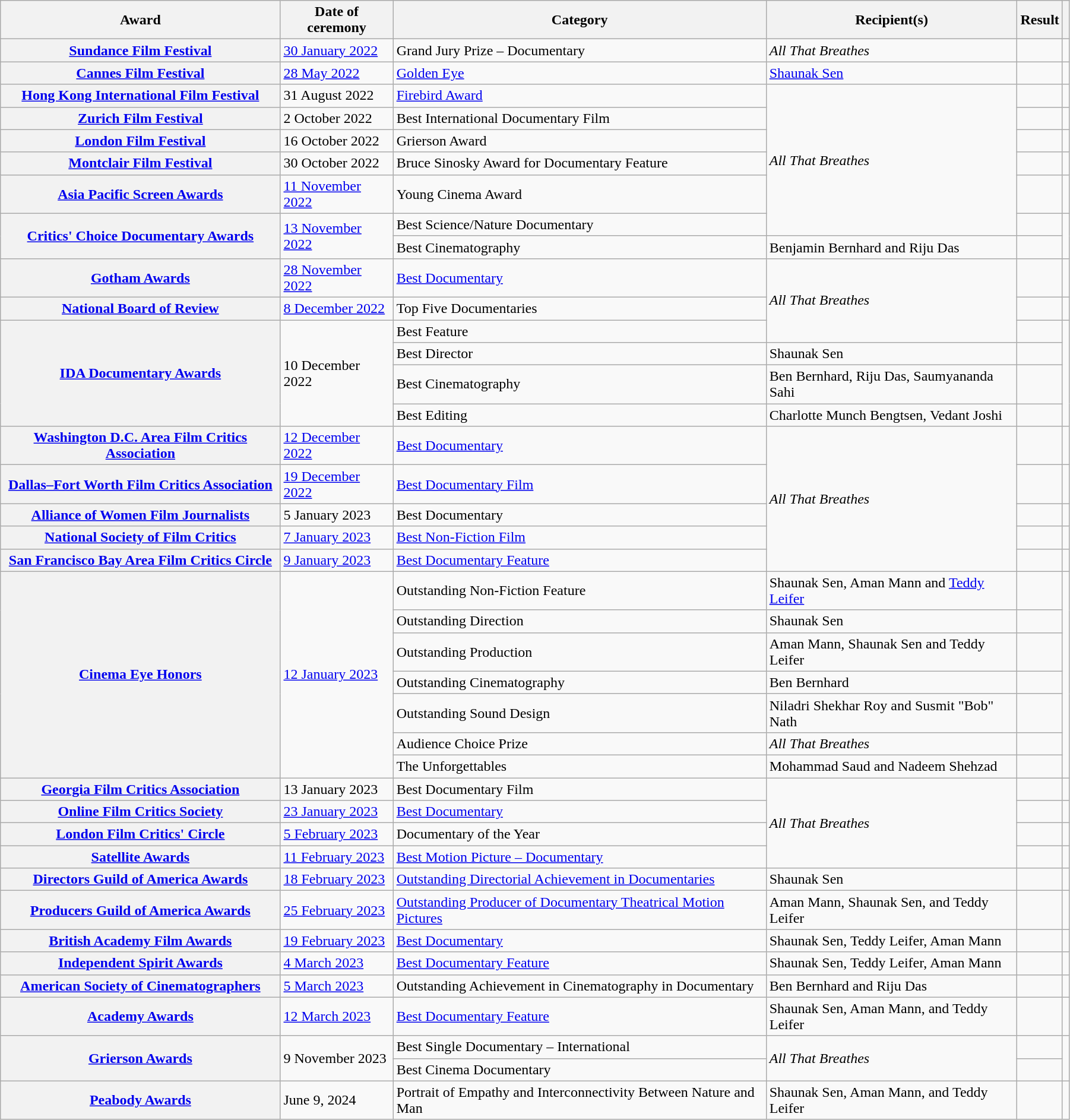<table class="wikitable sortable plainrowheaders" style="width: 95%;">
<tr>
<th scope="col">Award</th>
<th scope="col">Date of ceremony</th>
<th scope="col">Category</th>
<th scope="col">Recipient(s)</th>
<th scope="col">Result</th>
<th scope="col" class="unsortable"></th>
</tr>
<tr>
<th scope="row"><a href='#'>Sundance Film Festival</a></th>
<td><a href='#'>30 January 2022</a></td>
<td>Grand Jury Prize – Documentary</td>
<td><em>All That Breathes</em></td>
<td></td>
<td style="text-align:center;"></td>
</tr>
<tr>
<th scope="row"><a href='#'>Cannes Film Festival</a></th>
<td><a href='#'>28 May 2022</a></td>
<td><a href='#'>Golden Eye</a></td>
<td><a href='#'>Shaunak Sen</a></td>
<td></td>
<td style="text-align:center;"></td>
</tr>
<tr>
<th scope="row"><a href='#'>Hong Kong International Film Festival</a></th>
<td>31 August 2022</td>
<td><a href='#'>Firebird Award</a></td>
<td rowspan="6"><em>All That Breathes</em></td>
<td></td>
<td style="text-align:center;"><br></td>
</tr>
<tr>
<th scope="row"><a href='#'>Zurich Film Festival</a></th>
<td>2 October 2022</td>
<td>Best International Documentary Film</td>
<td></td>
<td style="text-align:center;"></td>
</tr>
<tr>
<th scope="row"><a href='#'>London Film Festival</a></th>
<td>16 October 2022</td>
<td>Grierson Award</td>
<td></td>
<td style="text-align:center;"></td>
</tr>
<tr>
<th scope="row"><a href='#'>Montclair Film Festival</a></th>
<td>30 October 2022</td>
<td>Bruce Sinosky Award for Documentary Feature</td>
<td></td>
<td style="text-align:center;"></td>
</tr>
<tr>
<th scope="row"><a href='#'>Asia Pacific Screen Awards</a></th>
<td><a href='#'>11 November 2022</a></td>
<td>Young Cinema Award</td>
<td></td>
<td style="text-align:center;"></td>
</tr>
<tr>
<th scope="row" rowspan="2"><a href='#'>Critics' Choice Documentary Awards</a></th>
<td rowspan="2"><a href='#'>13 November 2022</a></td>
<td>Best Science/Nature Documentary</td>
<td></td>
<td rowspan="2" style="text-align:center;"></td>
</tr>
<tr>
<td>Best Cinematography</td>
<td>Benjamin Bernhard and Riju Das</td>
<td></td>
</tr>
<tr>
<th scope="row"><a href='#'>Gotham Awards</a></th>
<td><a href='#'>28 November 2022</a></td>
<td><a href='#'>Best Documentary</a></td>
<td rowspan="3"><em>All That Breathes</em></td>
<td></td>
<td style="text-align:center;"></td>
</tr>
<tr>
<th scope="row"><a href='#'>National Board of Review</a></th>
<td><a href='#'>8 December 2022</a></td>
<td>Top Five Documentaries</td>
<td></td>
<td style="text-align:center;"></td>
</tr>
<tr>
<th rowspan="4" scope="row"><a href='#'>IDA Documentary Awards</a></th>
<td rowspan="4">10 December 2022</td>
<td>Best Feature</td>
<td></td>
<td rowspan="4" style="text-align:center;"></td>
</tr>
<tr>
<td>Best Director</td>
<td>Shaunak Sen</td>
<td></td>
</tr>
<tr>
<td>Best Cinematography</td>
<td>Ben Bernhard, Riju Das, Saumyananda Sahi</td>
<td></td>
</tr>
<tr>
<td>Best Editing</td>
<td>Charlotte Munch Bengtsen, Vedant Joshi</td>
<td></td>
</tr>
<tr>
<th scope="row"><a href='#'>Washington D.C. Area Film Critics Association</a></th>
<td><a href='#'>12 December 2022</a></td>
<td><a href='#'>Best Documentary</a></td>
<td rowspan="5"><em>All That Breathes</em></td>
<td></td>
<td style="text-align:center;"></td>
</tr>
<tr>
<th scope="row"><a href='#'>Dallas–Fort Worth Film Critics Association</a></th>
<td><a href='#'>19 December 2022</a></td>
<td><a href='#'>Best Documentary Film</a></td>
<td></td>
<td style="text-align:center;"></td>
</tr>
<tr>
<th scope="row"><a href='#'>Alliance of Women Film Journalists</a></th>
<td>5 January 2023</td>
<td>Best Documentary</td>
<td></td>
<td style="text-align:center;"></td>
</tr>
<tr>
<th scope="row"><a href='#'>National Society of Film Critics</a></th>
<td><a href='#'>7 January 2023</a></td>
<td><a href='#'>Best Non-Fiction Film</a></td>
<td></td>
<td style="text-align:center;"></td>
</tr>
<tr>
<th scope="row"><a href='#'>San Francisco Bay Area Film Critics Circle</a></th>
<td><a href='#'>9 January 2023</a></td>
<td><a href='#'>Best Documentary Feature</a></td>
<td></td>
<td style="text-align:center;"></td>
</tr>
<tr>
<th rowspan="7" scope="row"><a href='#'>Cinema Eye Honors</a></th>
<td rowspan="7"><a href='#'>12 January 2023</a></td>
<td>Outstanding Non-Fiction Feature</td>
<td>Shaunak Sen, Aman Mann and <a href='#'>Teddy Leifer</a></td>
<td></td>
<td rowspan="7" style="text-align:center;"><br></td>
</tr>
<tr>
<td>Outstanding Direction</td>
<td>Shaunak Sen</td>
<td></td>
</tr>
<tr>
<td>Outstanding Production</td>
<td>Aman Mann, Shaunak Sen and Teddy Leifer</td>
<td></td>
</tr>
<tr>
<td>Outstanding Cinematography</td>
<td>Ben Bernhard</td>
<td></td>
</tr>
<tr>
<td>Outstanding Sound Design</td>
<td>Niladri Shekhar Roy and Susmit "Bob" Nath</td>
<td></td>
</tr>
<tr>
<td>Audience Choice Prize</td>
<td><em>All That Breathes</em></td>
<td></td>
</tr>
<tr>
<td>The Unforgettables</td>
<td>Mohammad Saud and Nadeem Shehzad</td>
<td></td>
</tr>
<tr>
<th scope="row"><a href='#'>Georgia Film Critics Association</a></th>
<td>13 January 2023</td>
<td>Best Documentary Film</td>
<td rowspan="4"><em>All That Breathes</em></td>
<td></td>
<td style="text-align:center;"></td>
</tr>
<tr>
<th scope="row"><a href='#'>Online Film Critics Society</a></th>
<td><a href='#'>23 January 2023</a></td>
<td><a href='#'>Best Documentary</a></td>
<td></td>
<td style="text-align:center;"></td>
</tr>
<tr>
<th scope="row"><a href='#'>London Film Critics' Circle</a></th>
<td><a href='#'>5 February 2023</a></td>
<td>Documentary of the Year</td>
<td></td>
<td style="text-align:center;"><br></td>
</tr>
<tr>
<th scope="row"><a href='#'>Satellite Awards</a></th>
<td><a href='#'>11 February 2023</a></td>
<td><a href='#'>Best Motion Picture – Documentary</a></td>
<td></td>
<td style="text-align:center;"></td>
</tr>
<tr>
<th scope="row"><a href='#'>Directors Guild of America Awards</a></th>
<td><a href='#'>18 February 2023</a></td>
<td><a href='#'>Outstanding Directorial Achievement in Documentaries</a></td>
<td>Shaunak Sen</td>
<td></td>
<td style="text-align:center;"></td>
</tr>
<tr>
<th scope="row"><a href='#'>Producers Guild of America Awards</a></th>
<td><a href='#'>25 February 2023</a></td>
<td><a href='#'>Outstanding Producer of Documentary Theatrical Motion Pictures</a></td>
<td>Aman Mann, Shaunak Sen, and Teddy Leifer</td>
<td></td>
<td><br></td>
</tr>
<tr>
<th scope="row"><a href='#'>British Academy Film Awards</a></th>
<td><a href='#'>19 February 2023</a></td>
<td><a href='#'>Best Documentary</a></td>
<td>Shaunak Sen, Teddy Leifer, Aman Mann</td>
<td></td>
<td style="text-align:center;"></td>
</tr>
<tr>
<th scope="row"><a href='#'>Independent Spirit Awards</a></th>
<td><a href='#'>4 March 2023</a></td>
<td><a href='#'>Best Documentary Feature</a></td>
<td>Shaunak Sen, Teddy Leifer, Aman Mann</td>
<td></td>
<td style="text-align:center;"></td>
</tr>
<tr>
<th scope="row"><a href='#'>American Society of Cinematographers</a></th>
<td><a href='#'>5 March 2023</a></td>
<td>Outstanding Achievement in Cinematography in Documentary</td>
<td>Ben Bernhard and Riju Das</td>
<td></td>
<td style="text-align:center;"></td>
</tr>
<tr>
<th scope="row"><a href='#'>Academy Awards</a></th>
<td><a href='#'>12 March 2023</a></td>
<td><a href='#'>Best Documentary Feature</a></td>
<td>Shaunak Sen, Aman Mann, and Teddy Leifer</td>
<td></td>
<td style="text-align:center;"></td>
</tr>
<tr>
<th rowspan="2" scope="row"><a href='#'>Grierson Awards</a></th>
<td rowspan="2">9 November 2023</td>
<td>Best Single Documentary – International</td>
<td rowspan="2"><em>All That Breathes</em></td>
<td></td>
<td rowspan="2" style="text-align:center;"></td>
</tr>
<tr>
<td>Best Cinema Documentary</td>
<td></td>
</tr>
<tr>
<th scope="row"><a href='#'>Peabody Awards</a></th>
<td>June 9, 2024</td>
<td>Portrait of Empathy and Interconnectivity Between Nature and Man</td>
<td>Shaunak Sen, Aman Mann, and Teddy Leifer</td>
<td></td>
<td style="text-align:center;"></td>
</tr>
</table>
